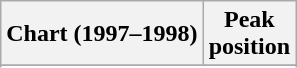<table class="wikitable sortable plainrowheaders">
<tr>
<th align="center">Chart (1997–1998)</th>
<th align="center">Peak<br>position</th>
</tr>
<tr>
</tr>
<tr>
</tr>
<tr>
</tr>
</table>
